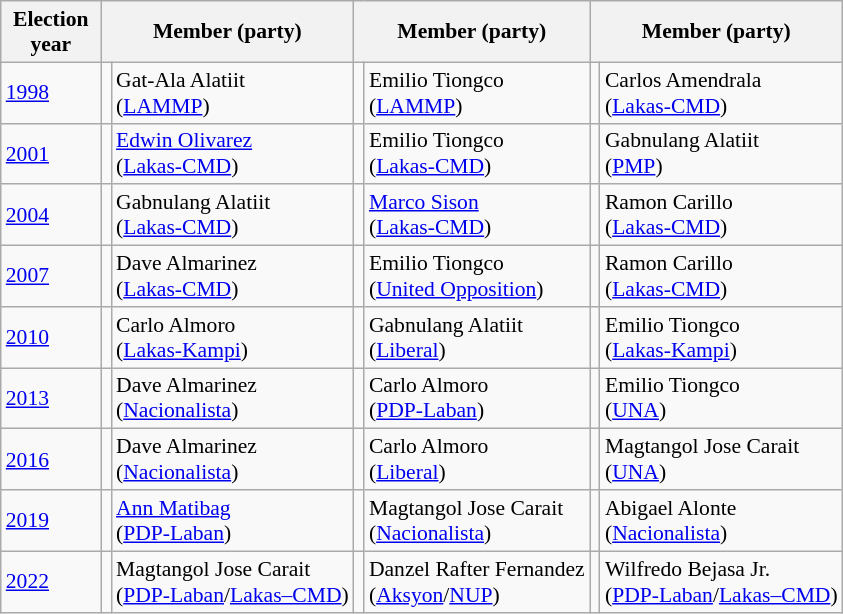<table class=wikitable style="font-size:90%">
<tr>
<th width=60px>Election<br>year</th>
<th colspan=2 width=140px>Member (party)</th>
<th colspan=2 width=140px>Member (party)</th>
<th colspan=2 width=140px>Member (party)</th>
</tr>
<tr>
<td><a href='#'>1998</a></td>
<td bgcolor=></td>
<td>Gat-Ala Alatiit<br>(<a href='#'>LAMMP</a>)</td>
<td bgcolor=></td>
<td>Emilio Tiongco<br>(<a href='#'>LAMMP</a>)</td>
<td bgcolor=></td>
<td>Carlos Amendrala<br>(<a href='#'>Lakas-CMD</a>)</td>
</tr>
<tr>
<td><a href='#'>2001</a></td>
<td bgcolor=></td>
<td><a href='#'>Edwin Olivarez</a><br>(<a href='#'>Lakas-CMD</a>)</td>
<td bgcolor=></td>
<td>Emilio Tiongco<br>(<a href='#'>Lakas-CMD</a>)</td>
<td bgcolor=></td>
<td>Gabnulang Alatiit<br>(<a href='#'>PMP</a>)</td>
</tr>
<tr>
<td><a href='#'>2004</a></td>
<td bgcolor=></td>
<td>Gabnulang Alatiit<br>(<a href='#'>Lakas-CMD</a>)</td>
<td bgcolor=></td>
<td><a href='#'>Marco Sison</a><br>(<a href='#'>Lakas-CMD</a>)</td>
<td bgcolor=></td>
<td>Ramon Carillo<br>(<a href='#'>Lakas-CMD</a>)</td>
</tr>
<tr>
<td><a href='#'>2007</a></td>
<td bgcolor=></td>
<td>Dave Almarinez<br>(<a href='#'>Lakas-CMD</a>)</td>
<td bgcolor=></td>
<td>Emilio Tiongco<br>(<a href='#'>United Opposition</a>)</td>
<td bgcolor=></td>
<td>Ramon Carillo<br>(<a href='#'>Lakas-CMD</a>)</td>
</tr>
<tr>
<td><a href='#'>2010</a></td>
<td bgcolor=></td>
<td>Carlo Almoro<br>(<a href='#'>Lakas-Kampi</a>)</td>
<td bgcolor=></td>
<td>Gabnulang Alatiit<br>(<a href='#'>Liberal</a>)</td>
<td bgcolor=></td>
<td>Emilio Tiongco<br>(<a href='#'>Lakas-Kampi</a>)</td>
</tr>
<tr>
<td><a href='#'>2013</a></td>
<td bgcolor=></td>
<td>Dave Almarinez<br>(<a href='#'>Nacionalista</a>)</td>
<td bgcolor=></td>
<td>Carlo Almoro<br>(<a href='#'>PDP-Laban</a>)</td>
<td bgcolor=></td>
<td>Emilio Tiongco<br>(<a href='#'>UNA</a>)</td>
</tr>
<tr>
<td><a href='#'>2016</a></td>
<td bgcolor=></td>
<td>Dave Almarinez<br>(<a href='#'>Nacionalista</a>)</td>
<td bgcolor=></td>
<td>Carlo Almoro<br>(<a href='#'>Liberal</a>)</td>
<td bgcolor=></td>
<td>Magtangol Jose Carait<br>(<a href='#'>UNA</a>)</td>
</tr>
<tr>
<td><a href='#'>2019</a></td>
<td bgcolor=></td>
<td><a href='#'>Ann Matibag</a><br>(<a href='#'>PDP-Laban</a>)</td>
<td bgcolor=></td>
<td>Magtangol Jose Carait<br>(<a href='#'>Nacionalista</a>)</td>
<td bgcolor=></td>
<td>Abigael Alonte<br>(<a href='#'>Nacionalista</a>)</td>
</tr>
<tr>
<td><a href='#'>2022</a></td>
<td bgcolor=></td>
<td>Magtangol Jose Carait<br>(<a href='#'>PDP-Laban</a>/<a href='#'>Lakas–CMD</a>)</td>
<td bgcolor=></td>
<td>Danzel Rafter Fernandez<br>(<a href='#'>Aksyon</a>/<a href='#'>NUP</a>)</td>
<td bgcolor=></td>
<td>Wilfredo Bejasa Jr.<br>(<a href='#'>PDP-Laban</a>/<a href='#'>Lakas–CMD</a>)</td>
</tr>
</table>
